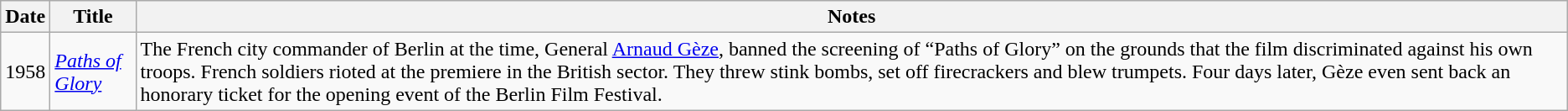<table class="wikitable sortable">
<tr>
<th>Date</th>
<th>Title</th>
<th>Notes</th>
</tr>
<tr>
<td>1958</td>
<td><em><a href='#'>Paths of Glory</a></em></td>
<td>The French city commander of Berlin at the time, General <a href='#'>Arnaud Gèze</a>, banned the screening of “Paths of Glory” on the grounds that the film discriminated against his own troops. French soldiers rioted at the premiere in the British sector. They threw stink bombs, set off firecrackers and blew trumpets. Four days later, Gèze even sent back an honorary ticket for the opening event of the Berlin Film Festival.</td>
</tr>
</table>
